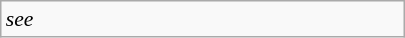<table class="wikitable floatright" style="font-size: 0.9em; width: 270px">
<tr>
<td><em>see </em></td>
</tr>
</table>
